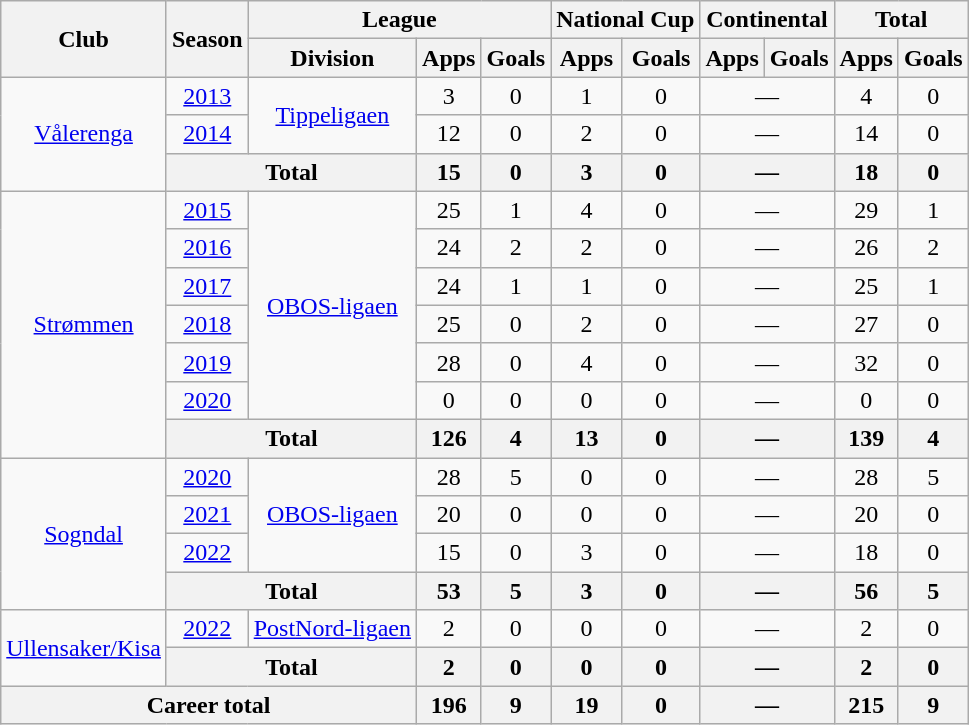<table class="wikitable" style="text-align: center;">
<tr>
<th rowspan="2">Club</th>
<th rowspan="2">Season</th>
<th colspan="3">League</th>
<th colspan="2">National Cup</th>
<th colspan="2">Continental</th>
<th colspan="2">Total</th>
</tr>
<tr>
<th>Division</th>
<th>Apps</th>
<th>Goals</th>
<th>Apps</th>
<th>Goals</th>
<th>Apps</th>
<th>Goals</th>
<th>Apps</th>
<th>Goals</th>
</tr>
<tr>
<td rowspan="3"><a href='#'>Vålerenga</a></td>
<td><a href='#'>2013</a></td>
<td rowspan="2"><a href='#'>Tippeligaen</a></td>
<td>3</td>
<td>0</td>
<td>1</td>
<td>0</td>
<td colspan="2">—</td>
<td>4</td>
<td>0</td>
</tr>
<tr>
<td><a href='#'>2014</a></td>
<td>12</td>
<td>0</td>
<td>2</td>
<td>0</td>
<td colspan="2">—</td>
<td>14</td>
<td>0</td>
</tr>
<tr>
<th colspan="2">Total</th>
<th>15</th>
<th>0</th>
<th>3</th>
<th>0</th>
<th colspan="2">—</th>
<th>18</th>
<th>0</th>
</tr>
<tr>
<td rowspan="7"><a href='#'>Strømmen</a></td>
<td><a href='#'>2015</a></td>
<td rowspan="6"><a href='#'>OBOS-ligaen</a></td>
<td>25</td>
<td>1</td>
<td>4</td>
<td>0</td>
<td colspan="2">—</td>
<td>29</td>
<td>1</td>
</tr>
<tr>
<td><a href='#'>2016</a></td>
<td>24</td>
<td>2</td>
<td>2</td>
<td>0</td>
<td colspan="2">—</td>
<td>26</td>
<td>2</td>
</tr>
<tr>
<td><a href='#'>2017</a></td>
<td>24</td>
<td>1</td>
<td>1</td>
<td>0</td>
<td colspan="2">—</td>
<td>25</td>
<td>1</td>
</tr>
<tr>
<td><a href='#'>2018</a></td>
<td>25</td>
<td>0</td>
<td>2</td>
<td>0</td>
<td colspan="2">—</td>
<td>27</td>
<td>0</td>
</tr>
<tr>
<td><a href='#'>2019</a></td>
<td>28</td>
<td>0</td>
<td>4</td>
<td>0</td>
<td colspan="2">—</td>
<td>32</td>
<td>0</td>
</tr>
<tr>
<td><a href='#'>2020</a></td>
<td>0</td>
<td>0</td>
<td>0</td>
<td>0</td>
<td colspan="2">—</td>
<td>0</td>
<td>0</td>
</tr>
<tr>
<th colspan="2">Total</th>
<th>126</th>
<th>4</th>
<th>13</th>
<th>0</th>
<th colspan="2">—</th>
<th>139</th>
<th>4</th>
</tr>
<tr>
<td rowspan="4"><a href='#'>Sogndal</a></td>
<td><a href='#'>2020</a></td>
<td rowspan="3"><a href='#'>OBOS-ligaen</a></td>
<td>28</td>
<td>5</td>
<td>0</td>
<td>0</td>
<td colspan="2">—</td>
<td>28</td>
<td>5</td>
</tr>
<tr>
<td><a href='#'>2021</a></td>
<td>20</td>
<td>0</td>
<td>0</td>
<td>0</td>
<td colspan="2">—</td>
<td>20</td>
<td>0</td>
</tr>
<tr>
<td><a href='#'>2022</a></td>
<td>15</td>
<td>0</td>
<td>3</td>
<td>0</td>
<td colspan="2">—</td>
<td>18</td>
<td>0</td>
</tr>
<tr>
<th colspan="2">Total</th>
<th>53</th>
<th>5</th>
<th>3</th>
<th>0</th>
<th colspan="2">—</th>
<th>56</th>
<th>5</th>
</tr>
<tr>
<td rowspan="2"><a href='#'>Ullensaker/Kisa</a></td>
<td><a href='#'>2022</a></td>
<td rowspan="1"><a href='#'>PostNord-ligaen</a></td>
<td>2</td>
<td>0</td>
<td>0</td>
<td>0</td>
<td colspan="2">—</td>
<td>2</td>
<td>0</td>
</tr>
<tr>
<th colspan="2">Total</th>
<th>2</th>
<th>0</th>
<th>0</th>
<th>0</th>
<th colspan="2">—</th>
<th>2</th>
<th>0</th>
</tr>
<tr>
<th colspan="3">Career total</th>
<th>196</th>
<th>9</th>
<th>19</th>
<th>0</th>
<th colspan="2">—</th>
<th>215</th>
<th>9</th>
</tr>
</table>
